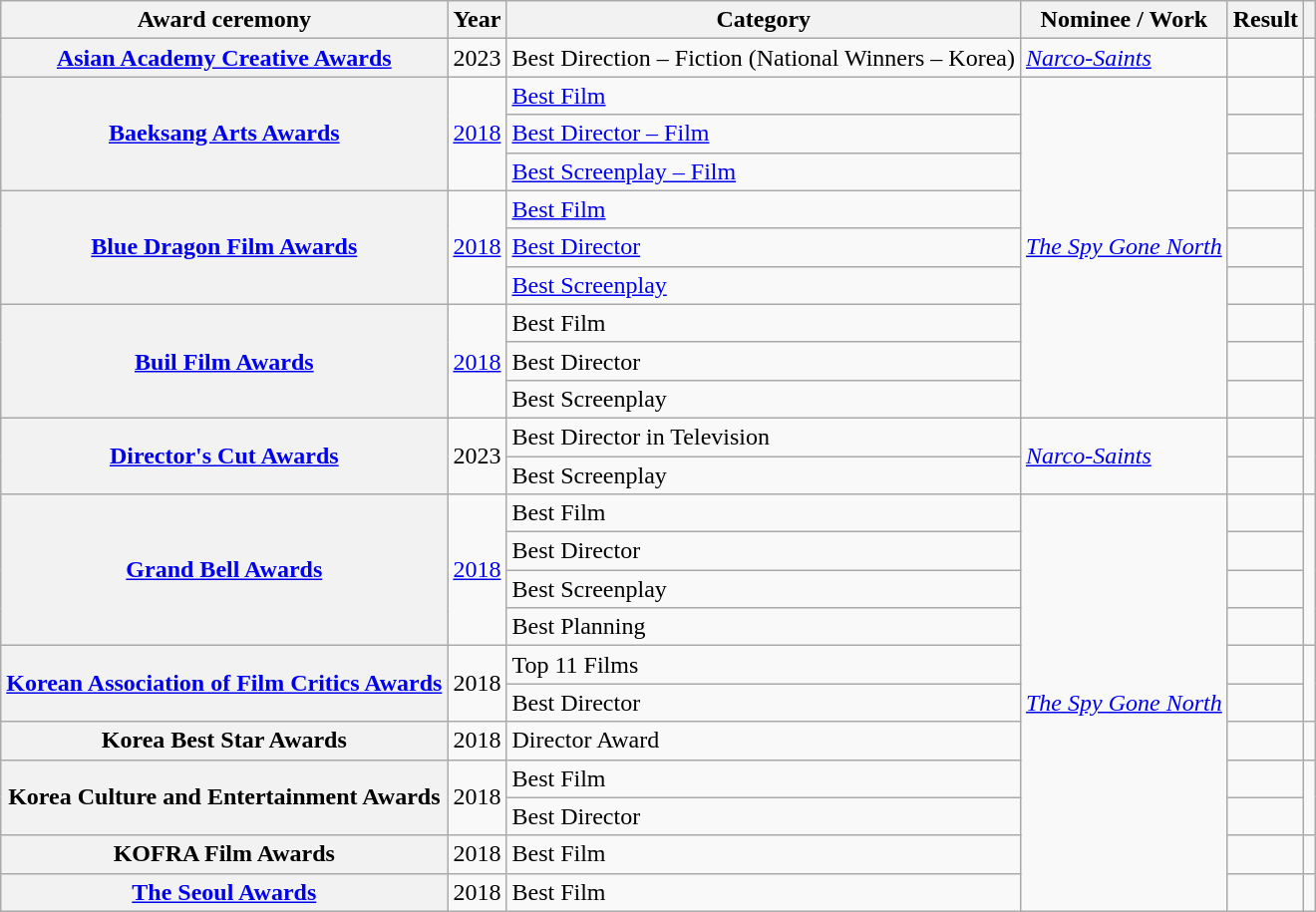<table class="wikitable plainrowheaders sortable">
<tr>
<th scope="col">Award ceremony</th>
<th scope="col">Year</th>
<th scope="col">Category</th>
<th scope="col">Nominee / Work</th>
<th scope="col">Result</th>
<th scope="col" class="unsortable"></th>
</tr>
<tr>
<th scope="row"><a href='#'>Asian Academy Creative Awards</a></th>
<td>2023</td>
<td>Best Direction – Fiction (National Winners – Korea)</td>
<td><em><a href='#'>Narco-Saints</a></em></td>
<td></td>
<td style="text-align:center"></td>
</tr>
<tr>
<th scope="row" rowspan="3"><a href='#'>Baeksang Arts Awards</a></th>
<td rowspan="3"><a href='#'>2018</a></td>
<td><a href='#'>Best Film</a></td>
<td rowspan="9"><em><a href='#'>The Spy Gone North</a></em></td>
<td></td>
<td rowspan="3"></td>
</tr>
<tr>
<td><a href='#'>Best Director – Film</a></td>
<td></td>
</tr>
<tr>
<td><a href='#'>Best Screenplay – Film</a></td>
<td></td>
</tr>
<tr>
<th scope="row" rowspan="3"><a href='#'>Blue Dragon Film Awards</a></th>
<td rowspan="3"><a href='#'>2018</a></td>
<td><a href='#'>Best Film</a></td>
<td></td>
<td rowspan="3"></td>
</tr>
<tr>
<td><a href='#'>Best Director</a></td>
<td></td>
</tr>
<tr>
<td><a href='#'>Best Screenplay</a></td>
<td></td>
</tr>
<tr>
<th scope="row" rowspan="3"><a href='#'>Buil Film Awards</a></th>
<td rowspan="3"><a href='#'>2018</a></td>
<td>Best Film</td>
<td></td>
<td rowspan="3"></td>
</tr>
<tr>
<td>Best Director</td>
<td></td>
</tr>
<tr>
<td>Best Screenplay</td>
<td></td>
</tr>
<tr>
<th scope="row" rowspan="2"><a href='#'>Director's Cut Awards</a></th>
<td rowspan="2">2023</td>
<td>Best Director in Television</td>
<td rowspan="2"><em><a href='#'>Narco-Saints</a></em></td>
<td></td>
<td style="text-align:center"  rowspan="2"></td>
</tr>
<tr>
<td>Best Screenplay</td>
<td></td>
</tr>
<tr>
<th scope="row" rowspan="4"><a href='#'>Grand Bell Awards</a></th>
<td rowspan="4"><a href='#'>2018</a></td>
<td>Best Film</td>
<td rowspan="11"><em><a href='#'>The Spy Gone North</a></em></td>
<td></td>
<td rowspan="4"></td>
</tr>
<tr>
<td>Best Director</td>
<td></td>
</tr>
<tr>
<td>Best Screenplay</td>
<td></td>
</tr>
<tr>
<td>Best Planning</td>
<td></td>
</tr>
<tr>
<th scope="row" rowspan="2"><a href='#'>Korean Association of Film Critics Awards</a></th>
<td rowspan="2">2018</td>
<td>Top 11 Films</td>
<td></td>
<td rowspan="2"></td>
</tr>
<tr>
<td>Best Director</td>
<td></td>
</tr>
<tr>
<th scope="row">Korea Best Star Awards</th>
<td>2018</td>
<td>Director Award</td>
<td></td>
<td style="text-align:center"></td>
</tr>
<tr>
<th scope="row" rowspan="2">Korea Culture and Entertainment Awards</th>
<td rowspan="2">2018</td>
<td>Best Film</td>
<td></td>
<td rowspan="2" style="text-align:center"></td>
</tr>
<tr>
<td>Best Director</td>
<td></td>
</tr>
<tr>
<th scope="row">KOFRA Film Awards</th>
<td>2018</td>
<td>Best Film</td>
<td></td>
<td></td>
</tr>
<tr>
<th scope="row"><a href='#'>The Seoul Awards</a></th>
<td>2018</td>
<td>Best Film</td>
<td></td>
<td></td>
</tr>
</table>
